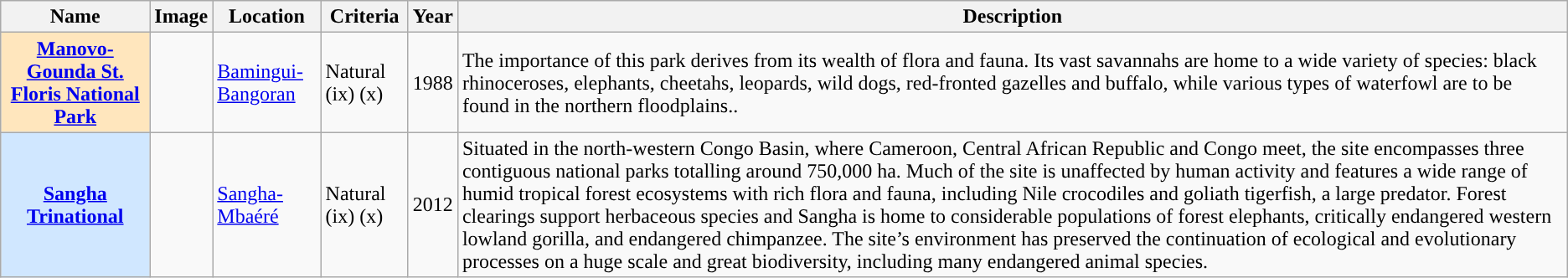<table class="wikitable sortable">
<tr>
<th>Name</th>
<th>Image</th>
<th>Location</th>
<th>Criteria</th>
<th>Year</th>
<th><strong>Description</strong></th>
</tr>
<tr>
<th scope="row" style="background:#ffe6bd;"><a href='#'>Manovo-Gounda St. Floris National Park</a></th>
<td></td>
<td><a href='#'>Bamingui-Bangoran</a><br></td>
<td>Natural (ix) (x)</td>
<td>1988</td>
<td>The importance of this park derives from its wealth of flora and fauna. Its vast savannahs are home to a wide variety of species: black rhinoceroses, elephants, cheetahs, leopards, wild dogs, red-fronted gazelles and buffalo, while various types of waterfowl are to be found in the northern floodplains..</td>
</tr>
<tr>
<th scope="row" style="background:#D0E7FF"><a href='#'>Sangha Trinational</a></th>
<td></td>
<td><a href='#'>Sangha-Mbaéré</a><br></td>
<td>Natural (ix) (x)</td>
<td>2012</td>
<td>Situated in the north-western Congo Basin, where Cameroon, Central African Republic and Congo meet, the site encompasses three contiguous national parks totalling around 750,000 ha. Much of the site is unaffected by human activity and features a wide range of humid tropical forest ecosystems with rich flora and fauna, including Nile crocodiles and goliath tigerfish, a large predator. Forest clearings support herbaceous species and Sangha is home to considerable populations of forest elephants, critically endangered western lowland gorilla, and endangered chimpanzee. The site’s environment has preserved the continuation of ecological and evolutionary processes on a huge scale and great biodiversity, including many endangered animal species.</td>
</tr>
</table>
